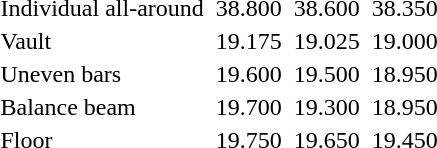<table>
<tr>
<td>Individual all-around</td>
<td></td>
<td>38.800</td>
<td></td>
<td>38.600</td>
<td></td>
<td>38.350</td>
</tr>
<tr>
<td>Vault</td>
<td></td>
<td>19.175</td>
<td></td>
<td>19.025</td>
<td></td>
<td>19.000</td>
</tr>
<tr>
<td>Uneven bars</td>
<td></td>
<td>19.600</td>
<td></td>
<td>19.500</td>
<td></td>
<td>18.950</td>
</tr>
<tr>
<td>Balance beam</td>
<td></td>
<td>19.700</td>
<td></td>
<td>19.300</td>
<td></td>
<td>18.950</td>
</tr>
<tr>
<td>Floor</td>
<td></td>
<td>19.750</td>
<td></td>
<td>19.650</td>
<td></td>
<td>19.450</td>
</tr>
</table>
